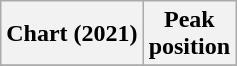<table class="wikitable plainrowheaders" style="text-align:center">
<tr>
<th>Chart (2021)</th>
<th>Peak<br>position</th>
</tr>
<tr>
</tr>
</table>
